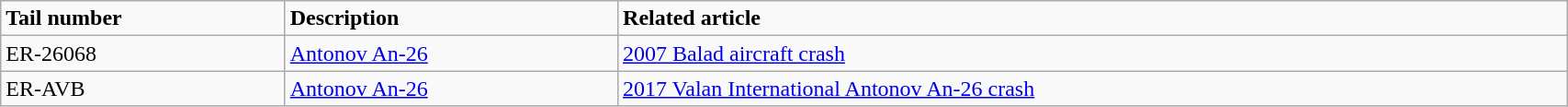<table class="wikitable" width="90%">
<tr>
<td><strong>Tail number</strong></td>
<td><strong>Description</strong></td>
<td><strong>Related article</strong></td>
</tr>
<tr>
<td>ER-26068</td>
<td><a href='#'>Antonov An-26</a></td>
<td><a href='#'>2007 Balad aircraft crash</a></td>
</tr>
<tr>
<td>ER-AVB</td>
<td><a href='#'>Antonov An-26</a></td>
<td><a href='#'>2017 Valan International Antonov An-26 crash</a></td>
</tr>
</table>
